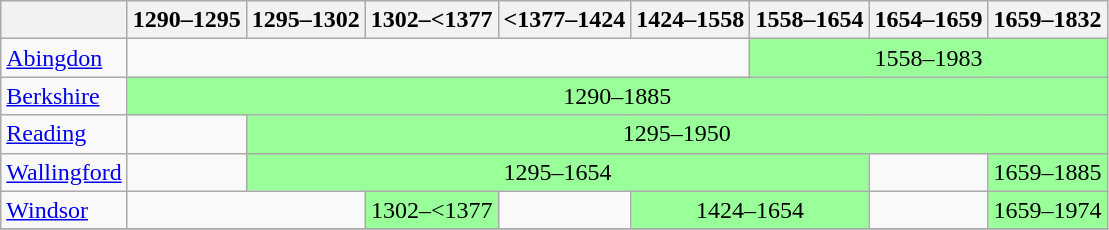<table class="wikitable">
<tr>
<th> </th>
<th>1290–1295</th>
<th>1295–1302</th>
<th>1302–<1377</th>
<th><1377–1424</th>
<th>1424–1558</th>
<th>1558–1654</th>
<th>1654–1659</th>
<th>1659–1832</th>
</tr>
<tr>
<td><a href='#'>Abingdon</a></td>
<td colspan="5"> </td>
<td colspan="3" align="center" bgcolor="#99FF99">1558–1983</td>
</tr>
<tr>
<td><a href='#'>Berkshire</a></td>
<td colspan="8" align="center" bgcolor="#99FF99">1290–1885</td>
</tr>
<tr>
<td><a href='#'>Reading</a></td>
<td colspan="1"> </td>
<td colspan="7" align="center" bgcolor="#99FF99">1295–1950</td>
</tr>
<tr>
<td><a href='#'>Wallingford</a></td>
<td colspan="1"> </td>
<td colspan="5" align="center" bgcolor="#99FF99">1295–1654</td>
<td colspan="1"> </td>
<td colspan="1" align="center" bgcolor="#99FF99">1659–1885</td>
</tr>
<tr>
<td><a href='#'>Windsor</a></td>
<td colspan="2"> </td>
<td colspan="1" align="center" bgcolor="#99FF99">1302–<1377</td>
<td colspan="1"> </td>
<td colspan="2" align="center" bgcolor="#99FF99">1424–1654</td>
<td colspan="1"> </td>
<td colspan="1" align="center" bgcolor="#99FF99">1659–1974</td>
</tr>
<tr>
</tr>
</table>
